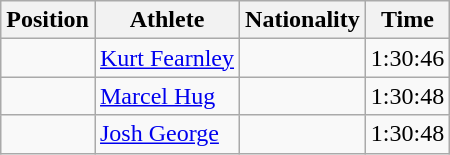<table class="wikitable sortable" border="1">
<tr>
<th>Position</th>
<th>Athlete</th>
<th>Nationality</th>
<th>Time</th>
</tr>
<tr>
<td align=center></td>
<td><a href='#'>Kurt Fearnley</a></td>
<td></td>
<td>1:30:46</td>
</tr>
<tr>
<td align=center></td>
<td><a href='#'>Marcel Hug</a></td>
<td></td>
<td>1:30:48</td>
</tr>
<tr>
<td align=center></td>
<td><a href='#'>Josh George</a></td>
<td></td>
<td>1:30:48</td>
</tr>
</table>
